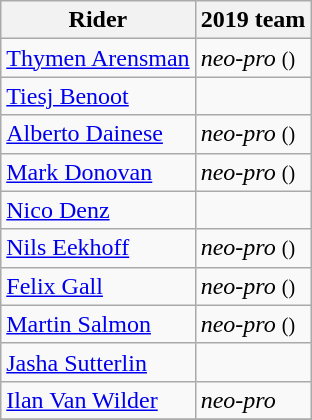<table class="wikitable">
<tr>
<th>Rider</th>
<th>2019 team</th>
</tr>
<tr>
<td><a href='#'>Thymen Arensman</a></td>
<td><em>neo-pro</em> <small>()</small></td>
</tr>
<tr>
<td><a href='#'>Tiesj Benoot</a></td>
<td></td>
</tr>
<tr>
<td><a href='#'>Alberto Dainese</a></td>
<td><em>neo-pro</em> <small>()</small></td>
</tr>
<tr>
<td><a href='#'>Mark Donovan</a></td>
<td><em>neo-pro</em> <small>()</small></td>
</tr>
<tr>
<td><a href='#'>Nico Denz</a></td>
<td></td>
</tr>
<tr>
<td><a href='#'>Nils Eekhoff</a></td>
<td><em>neo-pro</em> <small>()</small></td>
</tr>
<tr>
<td><a href='#'>Felix Gall</a></td>
<td><em>neo-pro</em> <small>()</small></td>
</tr>
<tr>
<td><a href='#'>Martin Salmon</a></td>
<td><em>neo-pro</em> <small>()</small></td>
</tr>
<tr>
<td><a href='#'>Jasha Sutterlin</a></td>
<td></td>
</tr>
<tr>
<td><a href='#'>Ilan Van Wilder</a></td>
<td><em>neo-pro</em></td>
</tr>
<tr>
</tr>
</table>
